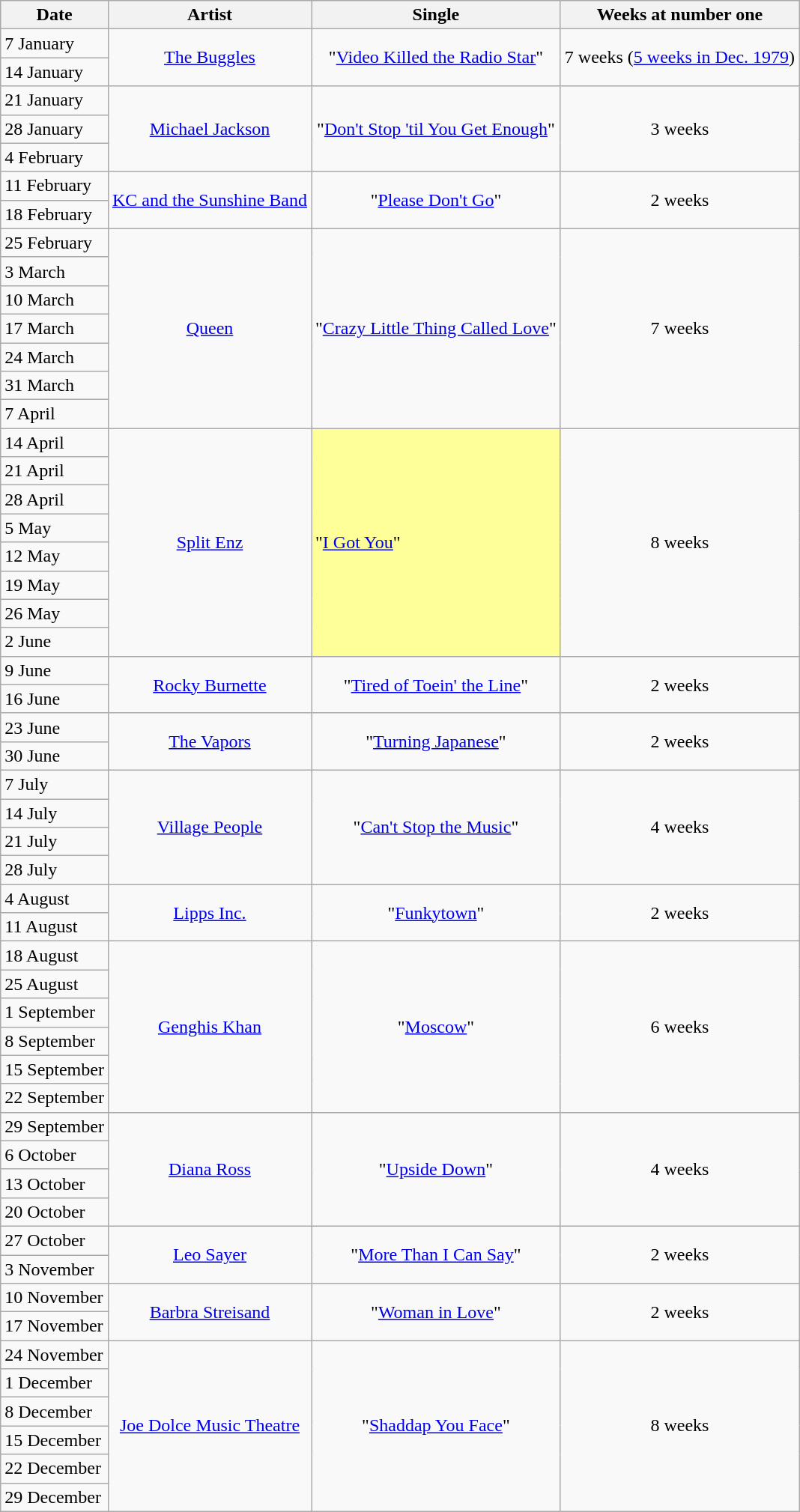<table class="wikitable">
<tr>
<th>Date</th>
<th>Artist</th>
<th>Single</th>
<th>Weeks at number one</th>
</tr>
<tr>
<td>7 January</td>
<td rowspan="2" align="center"><a href='#'>The Buggles</a></td>
<td rowspan="2" align="center">"<a href='#'>Video Killed the Radio Star</a>"</td>
<td rowspan="2" align="center">7 weeks (<a href='#'>5 weeks in Dec. 1979</a>)</td>
</tr>
<tr>
<td>14 January</td>
</tr>
<tr>
<td>21 January</td>
<td rowspan="3" align="center"><a href='#'>Michael Jackson</a></td>
<td rowspan="3" align="center">"<a href='#'>Don't Stop 'til You Get Enough</a>"</td>
<td rowspan="3" align="center">3 weeks</td>
</tr>
<tr>
<td>28 January</td>
</tr>
<tr>
<td>4 February</td>
</tr>
<tr>
<td>11 February</td>
<td rowspan="2" align="center"><a href='#'>KC and the Sunshine Band</a></td>
<td rowspan="2" align="center">"<a href='#'>Please Don't Go</a>"</td>
<td rowspan="2" align="center">2 weeks</td>
</tr>
<tr>
<td>18 February</td>
</tr>
<tr>
<td>25 February</td>
<td rowspan="7" align="center"><a href='#'>Queen</a></td>
<td rowspan="7" align="center">"<a href='#'>Crazy Little Thing Called Love</a>"</td>
<td rowspan="7" align="center">7 weeks</td>
</tr>
<tr>
<td>3 March</td>
</tr>
<tr>
<td>10 March</td>
</tr>
<tr>
<td>17 March</td>
</tr>
<tr>
<td>24 March</td>
</tr>
<tr>
<td>31 March</td>
</tr>
<tr>
<td>7 April</td>
</tr>
<tr>
<td>14 April</td>
<td rowspan="8" align="center"><a href='#'>Split Enz</a></td>
<td bgcolor=#FFFF99 align="left" rowspan="8" align="center">"<a href='#'>I Got You</a>"</td>
<td rowspan="8" align="center">8 weeks</td>
</tr>
<tr>
<td>21 April</td>
</tr>
<tr>
<td>28 April</td>
</tr>
<tr>
<td>5 May</td>
</tr>
<tr>
<td>12 May</td>
</tr>
<tr>
<td>19 May</td>
</tr>
<tr>
<td>26 May</td>
</tr>
<tr>
<td>2 June</td>
</tr>
<tr>
<td>9 June</td>
<td rowspan="2" align="center"><a href='#'>Rocky Burnette</a></td>
<td rowspan="2" align="center">"<a href='#'>Tired of Toein' the Line</a>"</td>
<td rowspan="2" align="center">2 weeks</td>
</tr>
<tr>
<td>16 June</td>
</tr>
<tr>
<td>23 June</td>
<td rowspan="2" align="center"><a href='#'>The Vapors</a></td>
<td rowspan="2" align="center">"<a href='#'>Turning Japanese</a>"</td>
<td rowspan="2" align="center">2 weeks</td>
</tr>
<tr>
<td>30 June</td>
</tr>
<tr>
<td>7 July</td>
<td rowspan="4" align="center"><a href='#'>Village People</a></td>
<td rowspan="4" align="center">"<a href='#'>Can't Stop the Music</a>"</td>
<td rowspan="4" align="center">4 weeks</td>
</tr>
<tr>
<td>14 July</td>
</tr>
<tr>
<td>21 July</td>
</tr>
<tr>
<td>28 July</td>
</tr>
<tr>
<td>4 August</td>
<td rowspan="2" align="center"><a href='#'>Lipps Inc.</a></td>
<td rowspan="2" align="center">"<a href='#'>Funkytown</a>"</td>
<td rowspan="2" align="center">2 weeks</td>
</tr>
<tr>
<td>11 August</td>
</tr>
<tr>
<td>18 August</td>
<td rowspan="6" align="center"><a href='#'>Genghis Khan</a></td>
<td rowspan="6" align="center">"<a href='#'>Moscow</a>"</td>
<td rowspan="6" align="center">6 weeks</td>
</tr>
<tr>
<td>25 August</td>
</tr>
<tr>
<td>1 September</td>
</tr>
<tr>
<td>8 September</td>
</tr>
<tr>
<td>15 September</td>
</tr>
<tr>
<td>22 September</td>
</tr>
<tr>
<td>29 September</td>
<td rowspan="4" align="center"><a href='#'>Diana Ross</a></td>
<td rowspan="4" align="center">"<a href='#'>Upside Down</a>"</td>
<td rowspan="4" align="center">4 weeks</td>
</tr>
<tr>
<td>6 October</td>
</tr>
<tr>
<td>13 October</td>
</tr>
<tr>
<td>20 October</td>
</tr>
<tr>
<td>27 October</td>
<td rowspan="2" align="center"><a href='#'>Leo Sayer</a></td>
<td rowspan="2" align="center">"<a href='#'>More Than I Can Say</a>"</td>
<td rowspan="2" align="center">2 weeks</td>
</tr>
<tr>
<td>3 November</td>
</tr>
<tr>
<td>10 November</td>
<td rowspan="2" align="center"><a href='#'>Barbra Streisand</a></td>
<td rowspan="2" align="center">"<a href='#'>Woman in Love</a>"</td>
<td rowspan="2" align="center">2 weeks</td>
</tr>
<tr>
<td>17 November</td>
</tr>
<tr>
<td>24 November</td>
<td rowspan="6" align="center"><a href='#'>Joe Dolce Music Theatre</a></td>
<td rowspan="6" align="center">"<a href='#'>Shaddap You Face</a>"</td>
<td rowspan="6" align="center">8 weeks</td>
</tr>
<tr>
<td>1 December</td>
</tr>
<tr>
<td>8 December</td>
</tr>
<tr>
<td>15 December</td>
</tr>
<tr>
<td>22 December</td>
</tr>
<tr>
<td>29 December</td>
</tr>
</table>
